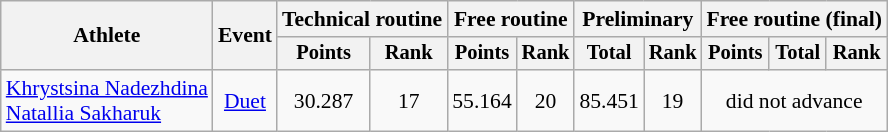<table class="wikitable" style="font-size:90%">
<tr>
<th rowspan=2>Athlete</th>
<th rowspan=2>Event</th>
<th colspan=2>Technical routine</th>
<th colspan=2>Free routine</th>
<th colspan=2>Preliminary</th>
<th colspan=3>Free routine (final)</th>
</tr>
<tr style="font-size:95%">
<th>Points</th>
<th>Rank</th>
<th>Points</th>
<th>Rank</th>
<th>Total</th>
<th>Rank</th>
<th>Points</th>
<th>Total</th>
<th>Rank</th>
</tr>
<tr align=center>
<td align=left><a href='#'>Khrystsina Nadezhdina</a><br><a href='#'>Natallia Sakharuk</a></td>
<td><a href='#'>Duet</a></td>
<td>30.287</td>
<td>17</td>
<td>55.164</td>
<td>20</td>
<td>85.451</td>
<td>19</td>
<td colspan=3>did not advance</td>
</tr>
</table>
